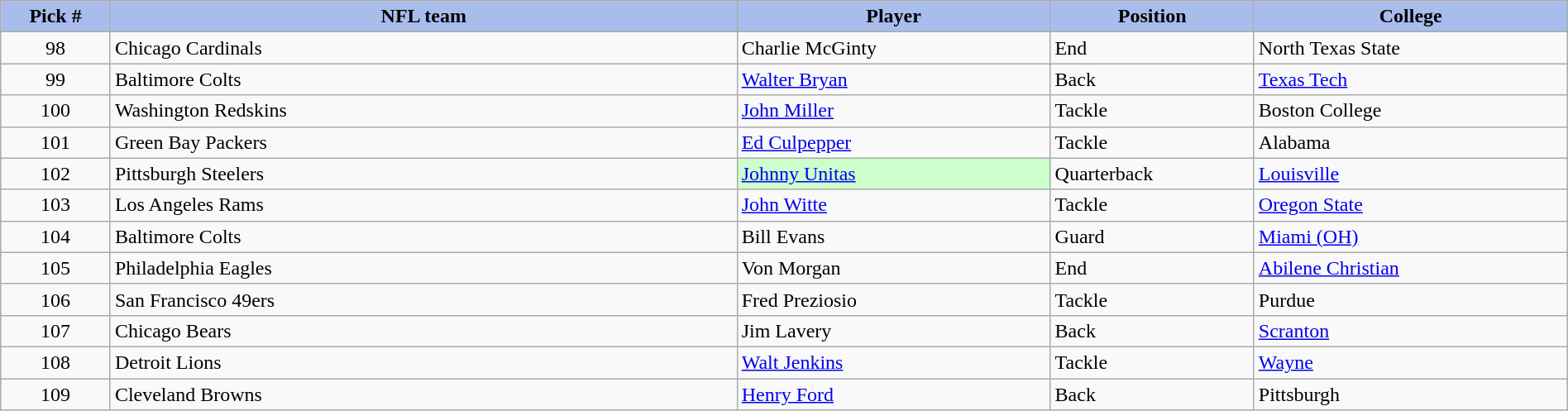<table class="wikitable sortable sortable" style="width: 100%">
<tr>
<th style="background:#A8BDEC;" width=7%>Pick #</th>
<th width=40% style="background:#A8BDEC;">NFL team</th>
<th width=20% style="background:#A8BDEC;">Player</th>
<th width=13% style="background:#A8BDEC;">Position</th>
<th style="background:#A8BDEC;">College</th>
</tr>
<tr>
<td align=center>98</td>
<td>Chicago Cardinals</td>
<td>Charlie McGinty</td>
<td>End</td>
<td>North Texas State</td>
</tr>
<tr>
<td align=center>99</td>
<td>Baltimore Colts</td>
<td><a href='#'>Walter Bryan</a></td>
<td>Back</td>
<td><a href='#'>Texas Tech</a></td>
</tr>
<tr>
<td align=center>100</td>
<td>Washington Redskins</td>
<td><a href='#'>John Miller</a></td>
<td>Tackle</td>
<td>Boston College</td>
</tr>
<tr>
<td align=center>101</td>
<td>Green Bay Packers</td>
<td><a href='#'>Ed Culpepper</a></td>
<td>Tackle</td>
<td>Alabama</td>
</tr>
<tr>
<td align=center>102</td>
<td>Pittsburgh Steelers</td>
<td bgcolor="#CCFFCC"><a href='#'>Johnny Unitas</a></td>
<td>Quarterback</td>
<td><a href='#'>Louisville</a></td>
</tr>
<tr>
<td align=center>103</td>
<td>Los Angeles Rams</td>
<td><a href='#'>John Witte</a></td>
<td>Tackle</td>
<td><a href='#'>Oregon State</a></td>
</tr>
<tr>
<td align=center>104</td>
<td>Baltimore Colts</td>
<td>Bill Evans</td>
<td>Guard</td>
<td><a href='#'>Miami (OH)</a></td>
</tr>
<tr>
<td align=center>105</td>
<td>Philadelphia Eagles</td>
<td>Von Morgan</td>
<td>End</td>
<td><a href='#'>Abilene Christian</a></td>
</tr>
<tr>
<td align=center>106</td>
<td>San Francisco 49ers</td>
<td>Fred Preziosio</td>
<td>Tackle</td>
<td>Purdue</td>
</tr>
<tr>
<td align=center>107</td>
<td>Chicago Bears</td>
<td>Jim Lavery</td>
<td>Back</td>
<td><a href='#'>Scranton</a></td>
</tr>
<tr>
<td align=center>108</td>
<td>Detroit Lions</td>
<td><a href='#'>Walt Jenkins</a></td>
<td>Tackle</td>
<td><a href='#'>Wayne</a></td>
</tr>
<tr>
<td align=center>109</td>
<td>Cleveland Browns</td>
<td><a href='#'>Henry Ford</a></td>
<td>Back</td>
<td>Pittsburgh</td>
</tr>
</table>
